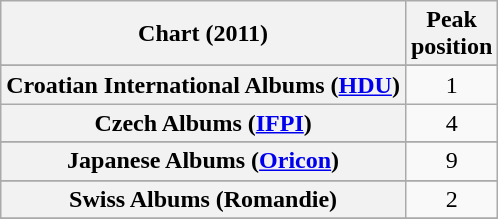<table class="wikitable sortable plainrowheaders" style="text-align:center">
<tr>
<th>Chart (2011)</th>
<th>Peak<br>position</th>
</tr>
<tr>
</tr>
<tr>
</tr>
<tr>
</tr>
<tr>
</tr>
<tr>
</tr>
<tr>
<th scope="row">Croatian International Albums (<a href='#'>HDU</a>)</th>
<td style="text-align:center;">1</td>
</tr>
<tr>
<th scope="row">Czech Albums (<a href='#'>IFPI</a>)</th>
<td style="text-align:center;">4</td>
</tr>
<tr>
</tr>
<tr>
</tr>
<tr>
</tr>
<tr>
</tr>
<tr>
</tr>
<tr>
</tr>
<tr>
</tr>
<tr>
</tr>
<tr>
<th scope="row">Japanese Albums (<a href='#'>Oricon</a>)</th>
<td style="text-align:center;">9</td>
</tr>
<tr>
</tr>
<tr>
</tr>
<tr>
</tr>
<tr>
</tr>
<tr>
</tr>
<tr>
</tr>
<tr>
</tr>
<tr>
</tr>
<tr>
</tr>
<tr>
</tr>
<tr>
<th scope="row">Swiss Albums (Romandie)</th>
<td align="center">2</td>
</tr>
<tr>
</tr>
<tr>
</tr>
<tr>
</tr>
<tr>
</tr>
<tr>
</tr>
<tr>
</tr>
<tr>
</tr>
<tr>
</tr>
<tr>
</tr>
<tr>
</tr>
</table>
